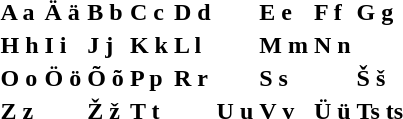<table>
<tr>
<td><strong>A а</strong></td>
<td><strong>Ä ä</strong></td>
<td><strong>B b</strong></td>
<td><strong>C c</strong></td>
<td><strong>D d</strong></td>
<td><strong></strong></td>
<td><strong>E e</strong></td>
<td><strong>F f</strong></td>
<td><strong>G g</strong></td>
</tr>
<tr>
<td><strong>H h</strong></td>
<td><strong>I i</strong></td>
<td><strong>J j</strong></td>
<td><strong>K k</strong></td>
<td><strong>L l</strong></td>
<td><strong></strong></td>
<td><strong>M m</strong></td>
<td><strong>N n</strong></td>
<td><strong></strong></td>
</tr>
<tr>
<td><strong>O o</strong></td>
<td><strong>Ö ö</strong></td>
<td><strong>Õ õ</strong></td>
<td><strong>P p</strong></td>
<td><strong>R r</strong></td>
<td><strong></strong></td>
<td><strong>S s</strong></td>
<td><strong></strong></td>
<td><strong>Š š</strong></td>
</tr>
<tr>
<td><strong>Z z</strong></td>
<td><strong></strong></td>
<td><strong>Ž ž</strong></td>
<td><strong>T t</strong></td>
<td><strong></strong></td>
<td><strong>U u</strong></td>
<td><strong>V v</strong></td>
<td><strong>Ü ü</strong></td>
<td><strong>Ts ts</strong></td>
</tr>
</table>
